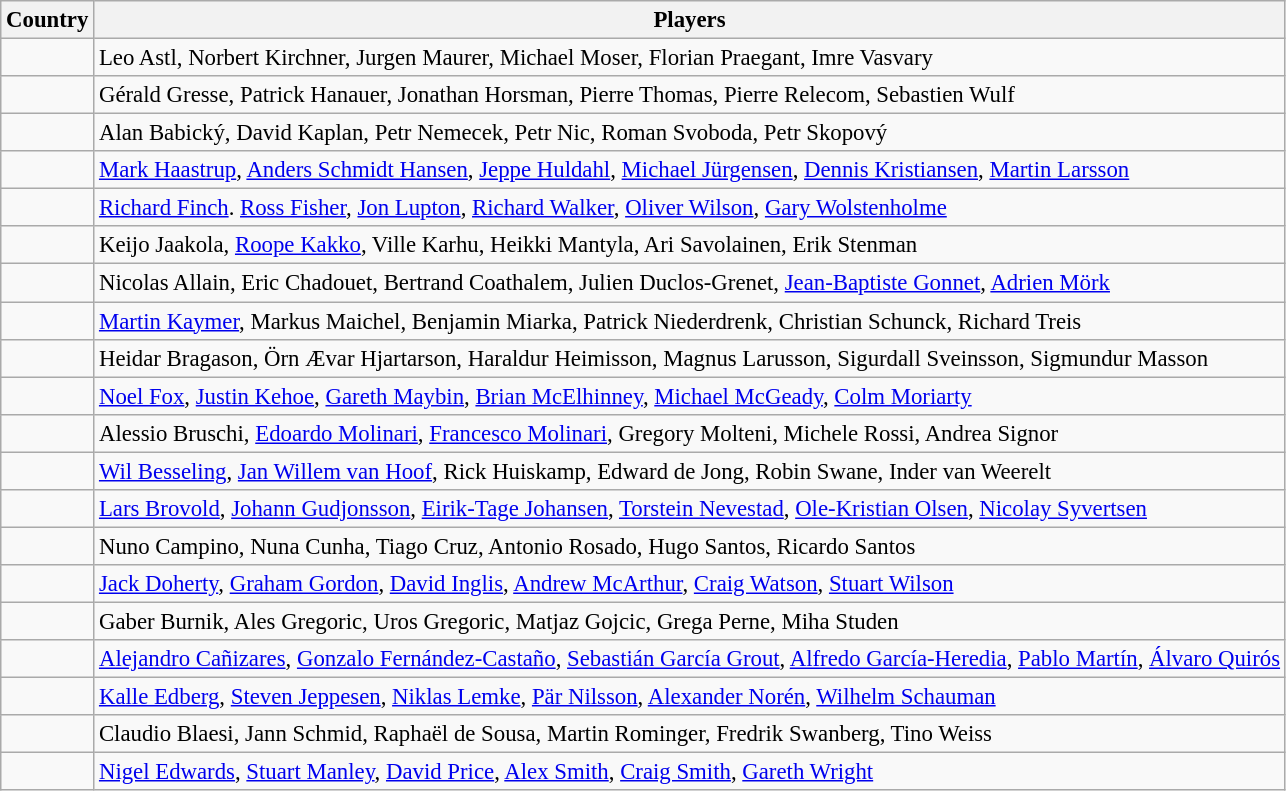<table class="wikitable" style="font-size:95%;">
<tr>
<th>Country</th>
<th>Players</th>
</tr>
<tr>
<td></td>
<td>Leo Astl, Norbert Kirchner, Jurgen Maurer, Michael Moser, Florian Praegant, Imre Vasvary</td>
</tr>
<tr>
<td></td>
<td>Gérald Gresse, Patrick Hanauer, Jonathan Horsman, Pierre Thomas, Pierre Relecom, Sebastien Wulf</td>
</tr>
<tr>
<td></td>
<td>Alan Babický, David Kaplan, Petr Nemecek, Petr Nic, Roman Svoboda, Petr Skopový</td>
</tr>
<tr>
<td></td>
<td><a href='#'>Mark Haastrup</a>, <a href='#'>Anders Schmidt Hansen</a>, <a href='#'>Jeppe Huldahl</a>, <a href='#'>Michael Jürgensen</a>, <a href='#'>Dennis Kristiansen</a>, <a href='#'>Martin Larsson</a></td>
</tr>
<tr>
<td></td>
<td><a href='#'>Richard Finch</a>. <a href='#'>Ross Fisher</a>, <a href='#'>Jon Lupton</a>, <a href='#'>Richard Walker</a>, <a href='#'>Oliver Wilson</a>, <a href='#'>Gary Wolstenholme</a></td>
</tr>
<tr>
<td></td>
<td>Keijo Jaakola, <a href='#'>Roope Kakko</a>, Ville Karhu, Heikki Mantyla, Ari Savolainen, Erik Stenman</td>
</tr>
<tr>
<td></td>
<td>Nicolas Allain, Eric Chadouet, Bertrand Coathalem, Julien Duclos-Grenet, <a href='#'>Jean-Baptiste Gonnet</a>, <a href='#'>Adrien Mörk</a></td>
</tr>
<tr>
<td></td>
<td><a href='#'>Martin Kaymer</a>, Markus Maichel, Benjamin Miarka, Patrick Niederdrenk, Christian Schunck, Richard Treis</td>
</tr>
<tr>
<td></td>
<td>Heidar Bragason, Örn Ævar Hjartarson, Haraldur Heimisson, Magnus Larusson, Sigurdall Sveinsson, Sigmundur Masson</td>
</tr>
<tr>
<td></td>
<td><a href='#'>Noel Fox</a>, <a href='#'>Justin Kehoe</a>, <a href='#'>Gareth Maybin</a>, <a href='#'>Brian McElhinney</a>, <a href='#'>Michael McGeady</a>, <a href='#'>Colm Moriarty</a></td>
</tr>
<tr>
<td></td>
<td>Alessio Bruschi, <a href='#'>Edoardo Molinari</a>, <a href='#'>Francesco Molinari</a>, Gregory Molteni, Michele Rossi, Andrea Signor</td>
</tr>
<tr>
<td></td>
<td><a href='#'>Wil Besseling</a>, <a href='#'>Jan Willem van Hoof</a>, Rick Huiskamp, Edward de Jong, Robin Swane, Inder van Weerelt</td>
</tr>
<tr>
<td></td>
<td><a href='#'>Lars Brovold</a>, <a href='#'>Johann Gudjonsson</a>, <a href='#'>Eirik-Tage Johansen</a>, <a href='#'>Torstein Nevestad</a>, <a href='#'>Ole-Kristian Olsen</a>, <a href='#'>Nicolay Syvertsen</a></td>
</tr>
<tr>
<td></td>
<td>Nuno Campino, Nuna Cunha, Tiago Cruz, Antonio Rosado, Hugo Santos, Ricardo Santos</td>
</tr>
<tr>
<td></td>
<td><a href='#'>Jack Doherty</a>, <a href='#'>Graham Gordon</a>, <a href='#'>David Inglis</a>, <a href='#'>Andrew McArthur</a>, <a href='#'>Craig Watson</a>, <a href='#'>Stuart Wilson</a></td>
</tr>
<tr>
<td></td>
<td>Gaber Burnik, Ales Gregoric, Uros Gregoric, Matjaz Gojcic, Grega Perne, Miha Studen</td>
</tr>
<tr>
<td></td>
<td><a href='#'>Alejandro Cañizares</a>, <a href='#'>Gonzalo Fernández-Castaño</a>, <a href='#'>Sebastián García Grout</a>, <a href='#'>Alfredo García-Heredia</a>, <a href='#'>Pablo Martín</a>, <a href='#'>Álvaro Quirós</a></td>
</tr>
<tr>
<td></td>
<td><a href='#'>Kalle Edberg</a>, <a href='#'>Steven Jeppesen</a>, <a href='#'>Niklas Lemke</a>, <a href='#'>Pär Nilsson</a>, <a href='#'>Alexander Norén</a>, <a href='#'>Wilhelm Schauman</a></td>
</tr>
<tr>
<td></td>
<td>Claudio Blaesi, Jann Schmid, Raphaël de Sousa, Martin Rominger, Fredrik Swanberg, Tino Weiss</td>
</tr>
<tr>
<td></td>
<td><a href='#'>Nigel Edwards</a>, <a href='#'>Stuart Manley</a>, <a href='#'>David Price</a>, <a href='#'>Alex Smith</a>, <a href='#'>Craig Smith</a>, <a href='#'>Gareth Wright</a></td>
</tr>
</table>
